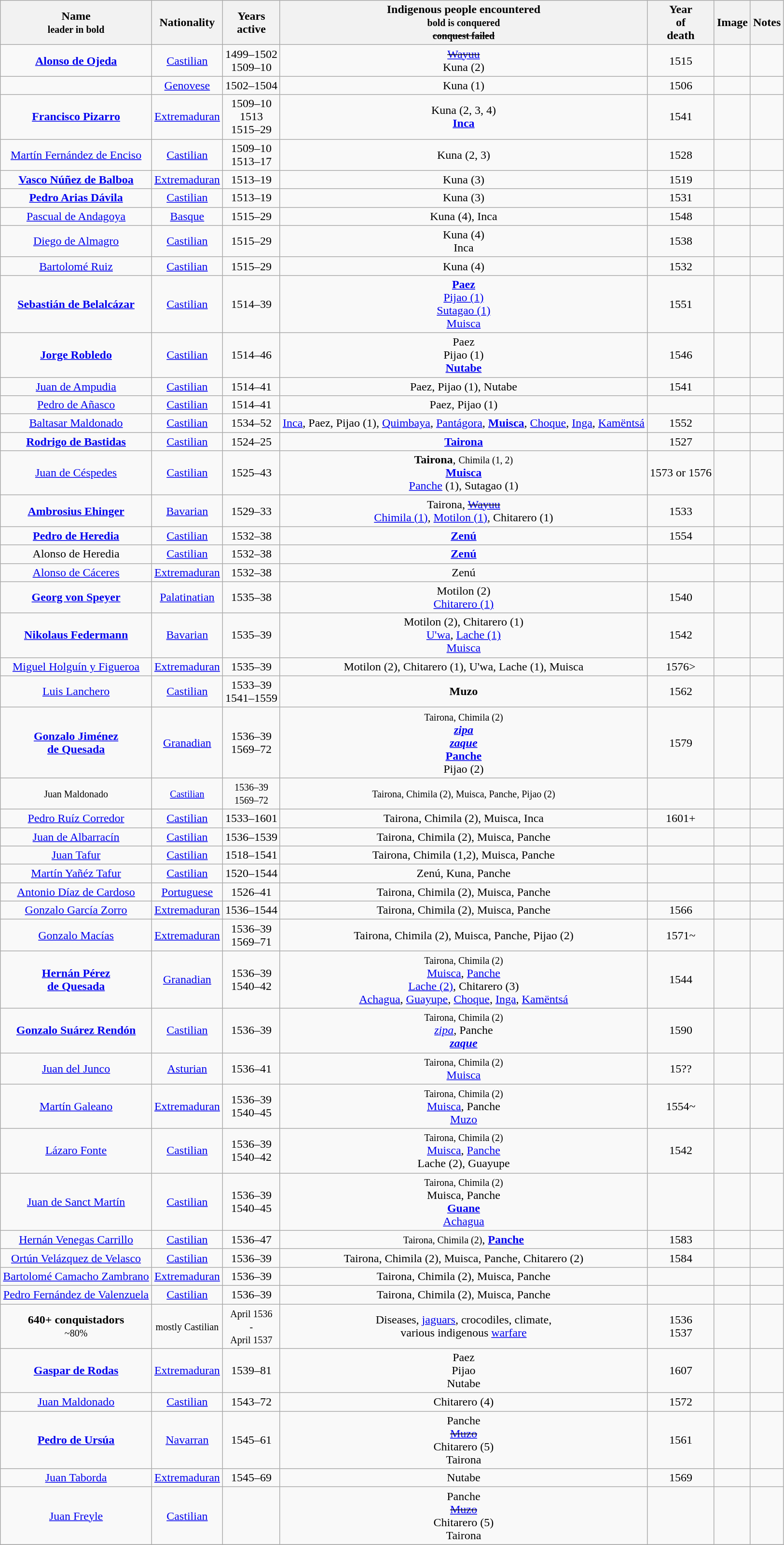<table class="wikitable sortable" style="text-align:center">
<tr>
<th scope="col">Name<br><small>leader in <strong>bold</strong></small></th>
<th scope="col">Nationality</th>
<th scope="col">Years<br>active</th>
<th scope="col">Indigenous people encountered<br><small>bold is conquered</small><br><small><s>conquest failed</s></small></th>
<th scope="col">Year<br>of<br>death</th>
<th scope="col">Image</th>
<th scope="col">Notes</th>
</tr>
<tr>
<td><strong><a href='#'>Alonso de Ojeda</a></strong></td>
<td><a href='#'>Castilian</a></td>
<td>1499–1502 <br>1509–10</td>
<td><s><a href='#'>Wayuu</a></s><br>Kuna (2)</td>
<td>1515</td>
<td></td>
<td></td>
</tr>
<tr>
<td><strong><a href='#'></a></strong></td>
<td><a href='#'>Genovese</a></td>
<td>1502–1504</td>
<td>Kuna (1)</td>
<td>1506</td>
<td></td>
<td></td>
</tr>
<tr>
<td><strong><a href='#'>Francisco Pizarro</a></strong></td>
<td><a href='#'>Extremaduran</a></td>
<td>1509–10<br>1513<br>1515–29</td>
<td>Kuna (2, 3, 4)<br><strong><a href='#'>Inca</a></strong></td>
<td>1541</td>
<td></td>
<td></td>
</tr>
<tr>
<td><a href='#'>Martín Fernández de Enciso</a></td>
<td><a href='#'>Castilian</a></td>
<td>1509–10<br>1513–17</td>
<td>Kuna (2, 3)</td>
<td>1528</td>
<td></td>
<td></td>
</tr>
<tr>
<td><strong><a href='#'>Vasco Núñez de Balboa</a></strong></td>
<td><a href='#'>Extremaduran</a></td>
<td>1513–19</td>
<td>Kuna (3)</td>
<td>1519</td>
<td></td>
<td></td>
</tr>
<tr>
<td><strong><a href='#'>Pedro Arias Dávila</a></strong></td>
<td><a href='#'>Castilian</a></td>
<td>1513–19</td>
<td>Kuna (3)</td>
<td>1531</td>
<td></td>
<td></td>
</tr>
<tr>
<td><a href='#'>Pascual de Andagoya</a></td>
<td><a href='#'>Basque</a></td>
<td>1515–29</td>
<td>Kuna (4), Inca</td>
<td>1548</td>
<td></td>
<td></td>
</tr>
<tr>
<td><a href='#'>Diego de Almagro</a></td>
<td><a href='#'>Castilian</a></td>
<td>1515–29</td>
<td>Kuna (4)<br>Inca</td>
<td>1538</td>
<td></td>
<td></td>
</tr>
<tr>
<td><a href='#'>Bartolomé Ruiz</a></td>
<td><a href='#'>Castilian</a></td>
<td>1515–29</td>
<td>Kuna (4)</td>
<td>1532</td>
<td></td>
<td></td>
</tr>
<tr>
<td><strong><a href='#'>Sebastián de Belalcázar</a></strong></td>
<td><a href='#'>Castilian</a></td>
<td>1514–39</td>
<td><strong><a href='#'>Paez</a></strong><br><a href='#'>Pijao (1)</a><br><a href='#'>Sutagao (1)</a><br><a href='#'>Muisca</a></td>
<td>1551</td>
<td></td>
<td></td>
</tr>
<tr>
<td><strong><a href='#'>Jorge Robledo</a></strong></td>
<td><a href='#'>Castilian</a></td>
<td>1514–46</td>
<td>Paez<br>Pijao (1)<br><strong><a href='#'>Nutabe</a></strong></td>
<td>1546</td>
<td></td>
<td></td>
</tr>
<tr>
<td><a href='#'>Juan de Ampudia</a></td>
<td><a href='#'>Castilian</a></td>
<td>1514–41</td>
<td>Paez, Pijao (1), Nutabe</td>
<td>1541</td>
<td></td>
<td></td>
</tr>
<tr>
<td><a href='#'>Pedro de Añasco</a></td>
<td><a href='#'>Castilian</a></td>
<td>1514–41</td>
<td>Paez, Pijao (1)</td>
<td></td>
<td></td>
<td></td>
</tr>
<tr>
<td><a href='#'>Baltasar Maldonado</a></td>
<td><a href='#'>Castilian</a></td>
<td>1534–52</td>
<td><a href='#'>Inca</a>, Paez, Pijao (1), <a href='#'>Quimbaya</a>, <a href='#'>Pantágora</a>, <strong><a href='#'>Muisca</a></strong>, <a href='#'>Choque</a>, <a href='#'>Inga</a>, <a href='#'>Kamëntsá</a></td>
<td>1552</td>
<td></td>
<td></td>
</tr>
<tr>
<td><strong><a href='#'>Rodrigo de Bastidas</a></strong></td>
<td><a href='#'>Castilian</a></td>
<td>1524–25</td>
<td><strong><a href='#'>Tairona</a></strong></td>
<td>1527</td>
<td></td>
<td></td>
</tr>
<tr>
<td><a href='#'>Juan de Céspedes</a></td>
<td><a href='#'>Castilian</a></td>
<td>1525–43</td>
<td><strong>Tairona</strong>, <small>Chimila (1, 2)</small><br><strong><a href='#'>Muisca</a></strong><br><a href='#'>Panche</a> (1), Sutagao (1)</td>
<td>1573 or 1576</td>
<td></td>
<td></td>
</tr>
<tr>
<td><strong><a href='#'>Ambrosius Ehinger</a></strong></td>
<td><a href='#'>Bavarian</a></td>
<td>1529–33</td>
<td>Tairona, <s><a href='#'>Wayuu</a></s><br><a href='#'>Chimila (1)</a>, <a href='#'>Motilon (1)</a>, Chitarero (1)</td>
<td>1533</td>
<td></td>
<td></td>
</tr>
<tr>
<td><strong><a href='#'>Pedro de Heredia</a></strong></td>
<td><a href='#'>Castilian</a></td>
<td>1532–38</td>
<td><strong><a href='#'>Zenú</a></strong></td>
<td>1554</td>
<td></td>
<td></td>
</tr>
<tr>
<td>Alonso de Heredia</td>
<td><a href='#'>Castilian</a></td>
<td>1532–38</td>
<td><strong><a href='#'>Zenú</a></strong></td>
<td></td>
<td></td>
<td></td>
</tr>
<tr>
<td><a href='#'>Alonso de Cáceres</a></td>
<td><a href='#'>Extremaduran</a></td>
<td>1532–38</td>
<td>Zenú</td>
<td></td>
<td></td>
<td></td>
</tr>
<tr>
<td><strong><a href='#'>Georg von Speyer</a></strong></td>
<td><a href='#'>Palatinatian</a></td>
<td>1535–38</td>
<td>Motilon (2)<br><a href='#'>Chitarero (1)</a></td>
<td>1540</td>
<td></td>
<td></td>
</tr>
<tr>
<td><strong><a href='#'>Nikolaus Federmann</a></strong></td>
<td><a href='#'>Bavarian</a></td>
<td>1535–39</td>
<td>Motilon (2), Chitarero (1)<br><a href='#'>U'wa</a>, <a href='#'>Lache (1)</a><br><a href='#'>Muisca</a></td>
<td>1542</td>
<td></td>
<td></td>
</tr>
<tr>
<td><a href='#'>Miguel Holguín y Figueroa</a></td>
<td><a href='#'>Extremaduran</a></td>
<td>1535–39</td>
<td>Motilon (2), Chitarero (1), U'wa, Lache (1), Muisca</td>
<td>1576></td>
<td></td>
<td></td>
</tr>
<tr>
<td><a href='#'>Luis Lanchero</a></td>
<td><a href='#'>Castilian</a></td>
<td>1533–39<br>1541–1559</td>
<td><strong>Muzo</strong></td>
<td>1562</td>
<td></td>
<td></td>
</tr>
<tr>
<td><strong><a href='#'>Gonzalo Jiménez<br>de Quesada</a></strong></td>
<td><a href='#'>Granadian</a></td>
<td>1536–39<br>1569–72</td>
<td><small>Tairona, Chimila (2)</small><br><strong><em><a href='#'>zipa</a></em></strong><br><strong><em><a href='#'>zaque</a></em></strong><br><strong><a href='#'>Panche</a></strong><br>Pijao (2)</td>
<td>1579</td>
<td></td>
<td></td>
</tr>
<tr>
<td><small>Juan Maldonado</small></td>
<td><small><a href='#'>Castilian</a></small></td>
<td><small>1536–39<br>1569–72</small></td>
<td><small>Tairona, Chimila (2), Muisca, Panche, Pijao (2)</small></td>
<td></td>
<td></td>
<td></td>
</tr>
<tr>
<td><a href='#'>Pedro Ruíz Corredor</a></td>
<td><a href='#'>Castilian</a></td>
<td>1533–1601</td>
<td>Tairona, Chimila (2), Muisca, Inca</td>
<td>1601+</td>
<td></td>
<td></td>
</tr>
<tr>
<td><a href='#'>Juan de Albarracín</a></td>
<td><a href='#'>Castilian</a></td>
<td>1536–1539</td>
<td>Tairona, Chimila (2), Muisca, Panche</td>
<td></td>
<td></td>
<td></td>
</tr>
<tr>
<td><a href='#'>Juan Tafur</a></td>
<td><a href='#'>Castilian</a></td>
<td>1518–1541</td>
<td>Tairona, Chimila (1,2), Muisca, Panche</td>
<td></td>
<td></td>
<td></td>
</tr>
<tr>
<td><a href='#'>Martín Yañéz Tafur</a></td>
<td><a href='#'>Castilian</a></td>
<td>1520–1544</td>
<td>Zenú, Kuna, Panche</td>
<td></td>
<td></td>
<td></td>
</tr>
<tr>
<td><a href='#'>Antonio Díaz de Cardoso</a></td>
<td><a href='#'>Portuguese</a></td>
<td>1526–41</td>
<td>Tairona, Chimila (2), Muisca, Panche</td>
<td></td>
<td></td>
<td></td>
</tr>
<tr>
<td><a href='#'>Gonzalo García Zorro</a></td>
<td><a href='#'>Extremaduran</a></td>
<td>1536–1544</td>
<td>Tairona, Chimila (2), Muisca, Panche</td>
<td>1566</td>
<td></td>
<td></td>
</tr>
<tr>
<td><a href='#'>Gonzalo Macías</a></td>
<td><a href='#'>Extremaduran</a></td>
<td>1536–39<br>1569–71</td>
<td>Tairona, Chimila (2), Muisca, Panche, Pijao (2)</td>
<td>1571~</td>
<td></td>
<td></td>
</tr>
<tr>
<td><strong><a href='#'>Hernán Pérez<br>de Quesada</a></strong></td>
<td><a href='#'>Granadian</a></td>
<td>1536–39<br>1540–42</td>
<td><small>Tairona, Chimila (2)</small><br><a href='#'>Muisca</a>, <a href='#'>Panche</a><br><a href='#'>Lache (2)</a>, Chitarero (3)<br><a href='#'>Achagua</a>, <a href='#'>Guayupe</a>, <a href='#'>Choque</a>, <a href='#'>Inga</a>, <a href='#'>Kamëntsá</a></td>
<td>1544</td>
<td></td>
<td></td>
</tr>
<tr>
<td><strong><a href='#'>Gonzalo Suárez Rendón</a></strong></td>
<td><a href='#'>Castilian</a></td>
<td>1536–39</td>
<td><small>Tairona, Chimila (2)</small><br><em><a href='#'>zipa</a></em>, Panche<br><strong><em><a href='#'>zaque</a></em></strong></td>
<td>1590</td>
<td></td>
<td></td>
</tr>
<tr>
<td><a href='#'>Juan del Junco</a></td>
<td><a href='#'>Asturian</a></td>
<td>1536–41</td>
<td><small>Tairona, Chimila (2)</small><br><a href='#'>Muisca</a></td>
<td>15??</td>
<td></td>
<td></td>
</tr>
<tr>
<td><a href='#'>Martín Galeano</a></td>
<td><a href='#'>Extremaduran</a></td>
<td>1536–39<br>1540–45</td>
<td><small>Tairona, Chimila (2)</small><br><a href='#'>Muisca</a>, Panche<br><a href='#'>Muzo</a></td>
<td>1554~</td>
<td></td>
<td></td>
</tr>
<tr>
<td><a href='#'>Lázaro Fonte</a></td>
<td><a href='#'>Castilian</a></td>
<td>1536–39<br>1540–42</td>
<td><small>Tairona, Chimila (2)</small><br><a href='#'>Muisca</a>, <a href='#'>Panche</a><br>Lache (2), Guayupe</td>
<td>1542</td>
<td></td>
<td></td>
</tr>
<tr>
<td><a href='#'>Juan de Sanct Martín</a></td>
<td><a href='#'>Castilian</a></td>
<td>1536–39<br>1540–45</td>
<td><small>Tairona, Chimila (2)</small><br>Muisca, Panche<br><strong><a href='#'>Guane</a></strong><br><a href='#'>Achagua</a></td>
<td></td>
<td></td>
<td></td>
</tr>
<tr>
<td><a href='#'>Hernán Venegas Carrillo</a></td>
<td><a href='#'>Castilian</a></td>
<td>1536–47</td>
<td><small>Tairona, Chimila (2)</small>, <strong><a href='#'>Panche</a></strong></td>
<td>1583</td>
<td></td>
<td></td>
</tr>
<tr>
<td><a href='#'>Ortún Velázquez de Velasco</a></td>
<td><a href='#'>Castilian</a></td>
<td>1536–39</td>
<td>Tairona, Chimila (2), Muisca, Panche, Chitarero (2)</td>
<td>1584</td>
<td></td>
<td></td>
</tr>
<tr>
<td><a href='#'>Bartolomé Camacho Zambrano</a></td>
<td><a href='#'>Extremaduran</a></td>
<td>1536–39</td>
<td>Tairona, Chimila (2), Muisca, Panche</td>
<td></td>
<td></td>
<td></td>
</tr>
<tr>
<td><a href='#'>Pedro Fernández de Valenzuela</a></td>
<td><a href='#'>Castilian</a></td>
<td>1536–39</td>
<td>Tairona, Chimila (2), Muisca, Panche</td>
<td></td>
<td></td>
<td></td>
</tr>
<tr>
<td><strong>640+ conquistadors</strong><br><small>~80%</small></td>
<td><small>mostly Castilian</small></td>
<td><small>April 1536<br>-<br>April 1537</small></td>
<td>Diseases, <a href='#'>jaguars</a>, crocodiles, climate,<br>various indigenous <a href='#'>warfare</a></td>
<td>1536<br>1537</td>
<td></td>
<td></td>
</tr>
<tr>
<td><strong><a href='#'>Gaspar de Rodas</a></strong></td>
<td><a href='#'>Extremaduran</a></td>
<td>1539–81</td>
<td>Paez<br>Pijao<br>Nutabe</td>
<td>1607</td>
<td></td>
<td></td>
</tr>
<tr>
<td><a href='#'>Juan Maldonado</a></td>
<td><a href='#'>Castilian</a></td>
<td>1543–72</td>
<td>Chitarero (4)</td>
<td>1572</td>
<td></td>
<td></td>
</tr>
<tr>
<td><strong><a href='#'>Pedro de Ursúa</a></strong></td>
<td><a href='#'>Navarran</a></td>
<td>1545–61</td>
<td>Panche<br><s><a href='#'>Muzo</a></s><br>Chitarero (5)<br>Tairona</td>
<td>1561</td>
<td></td>
<td></td>
</tr>
<tr>
<td><a href='#'>Juan Taborda</a></td>
<td><a href='#'>Extremaduran</a></td>
<td>1545–69</td>
<td>Nutabe</td>
<td>1569</td>
<td></td>
<td></td>
</tr>
<tr>
<td><a href='#'>Juan Freyle</a></td>
<td><a href='#'>Castilian</a></td>
<td></td>
<td>Panche<br><s><a href='#'>Muzo</a></s><br>Chitarero (5)<br>Tairona</td>
<td></td>
<td></td>
<td></td>
</tr>
<tr>
</tr>
</table>
